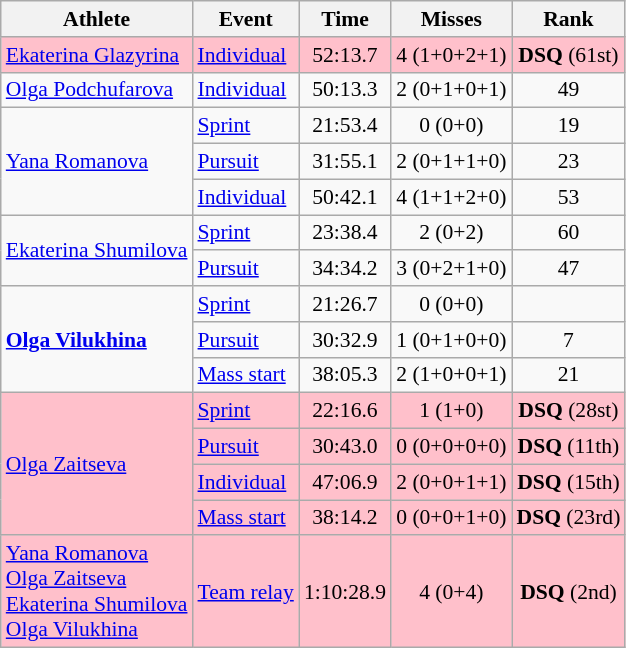<table class="wikitable" style="font-size:90%">
<tr>
<th>Athlete</th>
<th>Event</th>
<th>Time</th>
<th>Misses</th>
<th>Rank</th>
</tr>
<tr align=center bgcolor=pink>
<td align=left><a href='#'>Ekaterina Glazyrina</a></td>
<td align=left><a href='#'>Individual</a></td>
<td>52:13.7</td>
<td>4 (1+0+2+1)</td>
<td><strong>DSQ</strong> (61st)</td>
</tr>
<tr align=center>
<td align=left><a href='#'>Olga Podchufarova</a></td>
<td align=left><a href='#'>Individual</a></td>
<td>50:13.3</td>
<td>2 (0+1+0+1)</td>
<td>49</td>
</tr>
<tr align=center>
<td align=left rowspan=3><a href='#'>Yana Romanova</a></td>
<td align=left><a href='#'>Sprint</a></td>
<td>21:53.4</td>
<td>0 (0+0)</td>
<td>19</td>
</tr>
<tr align=center>
<td align=left><a href='#'>Pursuit</a></td>
<td>31:55.1</td>
<td>2 (0+1+1+0)</td>
<td>23</td>
</tr>
<tr align=center>
<td align=left><a href='#'>Individual</a></td>
<td>50:42.1</td>
<td>4 (1+1+2+0)</td>
<td>53</td>
</tr>
<tr align=center>
<td align=left rowspan=2><a href='#'>Ekaterina Shumilova</a></td>
<td align=left><a href='#'>Sprint</a></td>
<td>23:38.4</td>
<td>2 (0+2)</td>
<td>60</td>
</tr>
<tr align=center>
<td align=left><a href='#'>Pursuit</a></td>
<td>34:34.2</td>
<td>3 (0+2+1+0)</td>
<td>47</td>
</tr>
<tr align=center>
<td align=left rowspan=3><strong><a href='#'>Olga Vilukhina</a></strong></td>
<td align=left><a href='#'>Sprint</a></td>
<td>21:26.7</td>
<td>0 (0+0)</td>
<td></td>
</tr>
<tr align=center>
<td align=left><a href='#'>Pursuit</a></td>
<td>30:32.9</td>
<td>1 (0+1+0+0)</td>
<td>7</td>
</tr>
<tr align=center>
<td align=left><a href='#'>Mass start</a></td>
<td>38:05.3</td>
<td>2 (1+0+0+1)</td>
<td>21</td>
</tr>
<tr align=center bgcolor=pink>
<td align=left rowspan=4><a href='#'>Olga Zaitseva</a></td>
<td align=left><a href='#'>Sprint</a></td>
<td>22:16.6</td>
<td>1 (1+0)</td>
<td><strong>DSQ</strong> (28st)</td>
</tr>
<tr align=center bgcolor=pink>
<td align=left><a href='#'>Pursuit</a></td>
<td>30:43.0</td>
<td>0 (0+0+0+0)</td>
<td><strong>DSQ</strong> (11th)</td>
</tr>
<tr align=center bgcolor=pink>
<td align=left><a href='#'>Individual</a></td>
<td>47:06.9</td>
<td>2 (0+0+1+1)</td>
<td><strong>DSQ</strong> (15th)</td>
</tr>
<tr align=center bgcolor=pink>
<td align=left><a href='#'>Mass start</a></td>
<td>38:14.2</td>
<td>0 (0+0+1+0)</td>
<td><strong>DSQ</strong> (23rd)</td>
</tr>
<tr align=center bgcolor=pink>
<td align=left><a href='#'>Yana Romanova</a><br><a href='#'>Olga Zaitseva</a><br><a href='#'>Ekaterina Shumilova</a><br><a href='#'>Olga Vilukhina</a></td>
<td align=left><a href='#'>Team relay</a></td>
<td>1:10:28.9</td>
<td>4 (0+4)</td>
<td><strong>DSQ</strong> (2nd)</td>
</tr>
</table>
